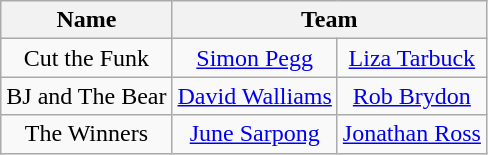<table class="wikitable" style="text-align:center">
<tr>
<th scope="col">Name</th>
<th colspan=2>Team</th>
</tr>
<tr>
<td>Cut the Funk</td>
<td><a href='#'>Simon Pegg</a></td>
<td><a href='#'>Liza Tarbuck</a></td>
</tr>
<tr>
<td>BJ and The Bear</td>
<td><a href='#'>David Walliams</a></td>
<td><a href='#'>Rob Brydon</a></td>
</tr>
<tr>
<td>The Winners</td>
<td><a href='#'>June Sarpong</a></td>
<td><a href='#'>Jonathan Ross</a></td>
</tr>
</table>
